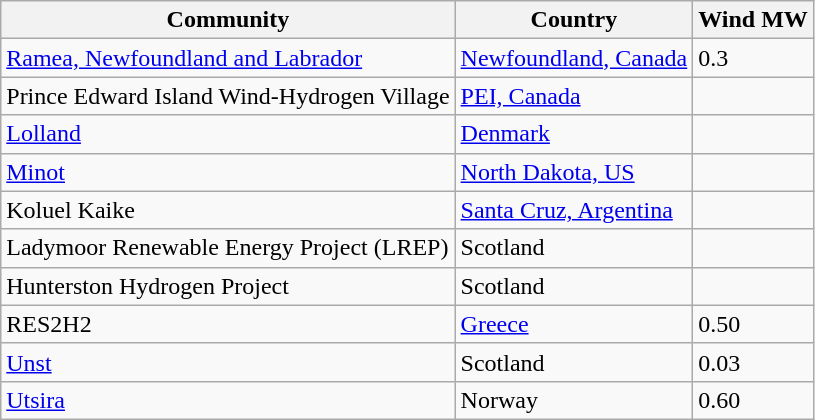<table class="wikitable floatleft">
<tr>
<th>Community</th>
<th>Country</th>
<th>Wind MW</th>
</tr>
<tr>
<td><a href='#'>Ramea, Newfoundland and Labrador</a></td>
<td><a href='#'>Newfoundland, Canada</a></td>
<td>0.3</td>
</tr>
<tr>
<td>Prince Edward Island Wind-Hydrogen Village</td>
<td><a href='#'>PEI, Canada</a></td>
<td></td>
</tr>
<tr>
<td><a href='#'>Lolland</a></td>
<td><a href='#'>Denmark</a></td>
<td></td>
</tr>
<tr>
<td><a href='#'>Minot</a></td>
<td><a href='#'>North Dakota, US</a></td>
<td></td>
</tr>
<tr>
<td>Koluel Kaike</td>
<td><a href='#'>Santa Cruz, Argentina</a></td>
<td></td>
</tr>
<tr>
<td>Ladymoor Renewable Energy Project (LREP)</td>
<td>Scotland</td>
<td></td>
</tr>
<tr>
<td>Hunterston Hydrogen Project</td>
<td>Scotland</td>
<td></td>
</tr>
<tr>
<td>RES2H2</td>
<td><a href='#'>Greece</a></td>
<td>0.50</td>
</tr>
<tr>
<td><a href='#'>Unst</a></td>
<td>Scotland</td>
<td>0.03</td>
</tr>
<tr>
<td><a href='#'>Utsira</a></td>
<td>Norway</td>
<td>0.60</td>
</tr>
</table>
